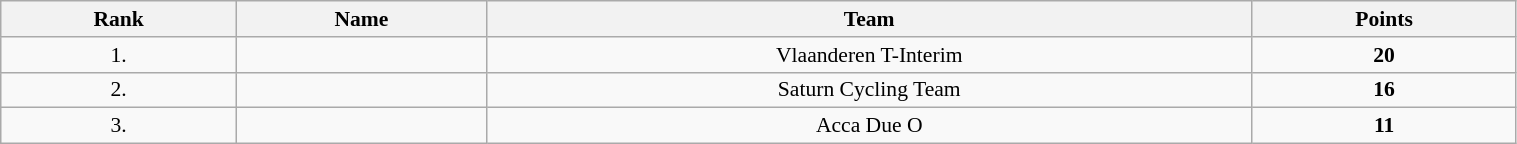<table class=wikitable style="font-size:90%" width="80%">
<tr>
<th>Rank</th>
<th>Name</th>
<th>Team</th>
<th>Points</th>
</tr>
<tr>
<td align="center">1.</td>
<td></td>
<td align="center">Vlaanderen T-Interim</td>
<td align="center"><strong>20</strong></td>
</tr>
<tr>
<td align="center">2.</td>
<td></td>
<td align="center">Saturn Cycling Team</td>
<td align="center"><strong>16</strong></td>
</tr>
<tr>
<td align="center">3.</td>
<td></td>
<td align="center">Acca Due O</td>
<td align="center"><strong>11</strong></td>
</tr>
</table>
